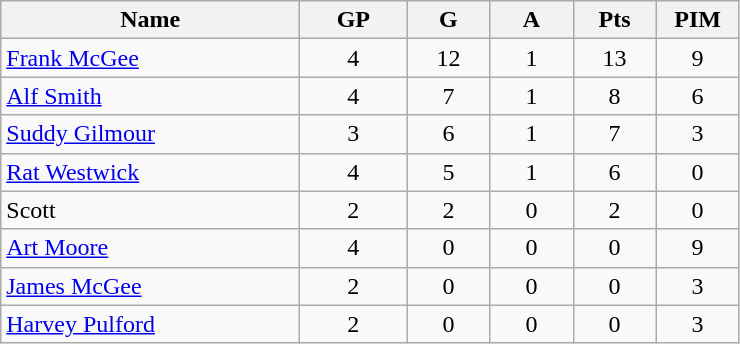<table class="wikitable">
<tr>
<th style="width:12em">Name</th>
<th style="width:4em">GP</th>
<th style="width:3em">G</th>
<th style="width:3em">A</th>
<th style="width:3em">Pts</th>
<th style="width:3em">PIM</th>
</tr>
<tr align="center">
<td align="left"><a href='#'>Frank McGee</a></td>
<td>4</td>
<td>12</td>
<td>1</td>
<td>13</td>
<td>9</td>
</tr>
<tr align="center">
<td align="left"><a href='#'>Alf Smith</a></td>
<td>4</td>
<td>7</td>
<td>1</td>
<td>8</td>
<td>6</td>
</tr>
<tr align="center">
<td align="left"><a href='#'>Suddy Gilmour</a></td>
<td>3</td>
<td>6</td>
<td>1</td>
<td>7</td>
<td>3</td>
</tr>
<tr align="center">
<td align="left"><a href='#'>Rat Westwick</a></td>
<td>4</td>
<td>5</td>
<td>1</td>
<td>6</td>
<td>0</td>
</tr>
<tr align="center">
<td align="left">Scott</td>
<td>2</td>
<td>2</td>
<td>0</td>
<td>2</td>
<td>0</td>
</tr>
<tr align="center">
<td align="left"><a href='#'>Art Moore</a></td>
<td>4</td>
<td>0</td>
<td>0</td>
<td>0</td>
<td>9</td>
</tr>
<tr align="center">
<td align="left"><a href='#'>James McGee</a></td>
<td>2</td>
<td>0</td>
<td>0</td>
<td>0</td>
<td>3</td>
</tr>
<tr align="center">
<td align="left"><a href='#'>Harvey Pulford</a></td>
<td>2</td>
<td>0</td>
<td>0</td>
<td>0</td>
<td>3</td>
</tr>
</table>
